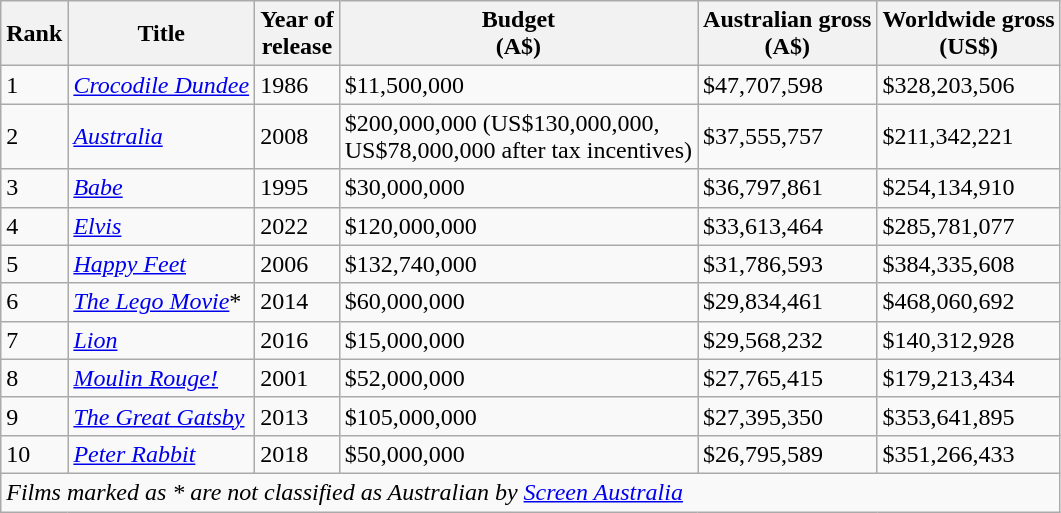<table class="wikitable sortable">
<tr>
<th>Rank</th>
<th>Title</th>
<th>Year of<br>release</th>
<th>Budget<br>(A$)</th>
<th>Australian gross<br>(A$)</th>
<th>Worldwide gross<br>(US$)</th>
</tr>
<tr>
<td>1</td>
<td><em><a href='#'>Crocodile Dundee</a></em></td>
<td>1986</td>
<td>$11,500,000</td>
<td>$47,707,598</td>
<td>$328,203,506</td>
</tr>
<tr>
<td>2</td>
<td><em><a href='#'>Australia</a></em></td>
<td>2008</td>
<td>$200,000,000 (US$130,000,000,<br>US$78,000,000 after tax incentives)</td>
<td>$37,555,757</td>
<td>$211,342,221</td>
</tr>
<tr>
<td>3</td>
<td><em><a href='#'>Babe</a></em></td>
<td>1995</td>
<td>$30,000,000</td>
<td>$36,797,861</td>
<td>$254,134,910</td>
</tr>
<tr>
<td>4</td>
<td><em><a href='#'>Elvis</a></em></td>
<td>2022</td>
<td>$120,000,000</td>
<td>$33,613,464</td>
<td>$285,781,077</td>
</tr>
<tr>
<td>5</td>
<td><em><a href='#'>Happy Feet</a></em></td>
<td>2006</td>
<td>$132,740,000</td>
<td>$31,786,593</td>
<td>$384,335,608</td>
</tr>
<tr>
<td>6</td>
<td><em><a href='#'>The Lego Movie</a></em>*</td>
<td>2014</td>
<td>$60,000,000</td>
<td>$29,834,461</td>
<td>$468,060,692</td>
</tr>
<tr>
<td>7</td>
<td><em><a href='#'>Lion</a></em></td>
<td>2016</td>
<td>$15,000,000</td>
<td>$29,568,232</td>
<td>$140,312,928</td>
</tr>
<tr>
<td>8</td>
<td><em><a href='#'>Moulin Rouge!</a></em></td>
<td>2001</td>
<td>$52,000,000</td>
<td>$27,765,415</td>
<td>$179,213,434</td>
</tr>
<tr>
<td>9</td>
<td><em><a href='#'>The Great Gatsby</a></em></td>
<td>2013</td>
<td>$105,000,000</td>
<td>$27,395,350</td>
<td>$353,641,895</td>
</tr>
<tr>
<td>10</td>
<td><em><a href='#'>Peter Rabbit</a></em></td>
<td>2018</td>
<td>$50,000,000</td>
<td>$26,795,589</td>
<td>$351,266,433</td>
</tr>
<tr>
<td colspan="6"><em>Films marked as * are not classified as Australian by <a href='#'>Screen Australia</a></em></td>
</tr>
</table>
